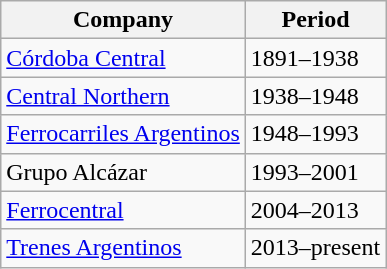<table class= "wikitable">
<tr>
<th>Company</th>
<th>Period</th>
</tr>
<tr>
<td> <a href='#'>Córdoba Central</a></td>
<td>1891–1938</td>
</tr>
<tr>
<td> <a href='#'>Central Northern</a></td>
<td>1938–1948</td>
</tr>
<tr>
<td> <a href='#'>Ferrocarriles Argentinos</a></td>
<td>1948–1993</td>
</tr>
<tr>
<td> Grupo Alcázar </td>
<td>1993–2001</td>
</tr>
<tr>
<td> <a href='#'>Ferrocentral</a></td>
<td>2004–2013</td>
</tr>
<tr>
<td> <a href='#'>Trenes Argentinos</a></td>
<td>2013–present</td>
</tr>
</table>
